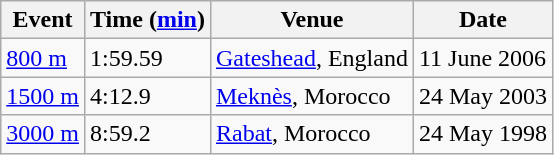<table class="wikitable">
<tr>
<th>Event</th>
<th>Time (<a href='#'>min</a>)</th>
<th>Venue</th>
<th>Date</th>
</tr>
<tr>
<td><a href='#'>800 m</a></td>
<td>1:59.59</td>
<td><a href='#'>Gateshead</a>, England</td>
<td>11 June 2006</td>
</tr>
<tr>
<td><a href='#'>1500 m</a></td>
<td>4:12.9</td>
<td><a href='#'>Meknès</a>, Morocco</td>
<td>24 May 2003</td>
</tr>
<tr>
<td><a href='#'>3000 m</a></td>
<td>8:59.2</td>
<td><a href='#'>Rabat</a>, Morocco</td>
<td>24 May 1998</td>
</tr>
</table>
